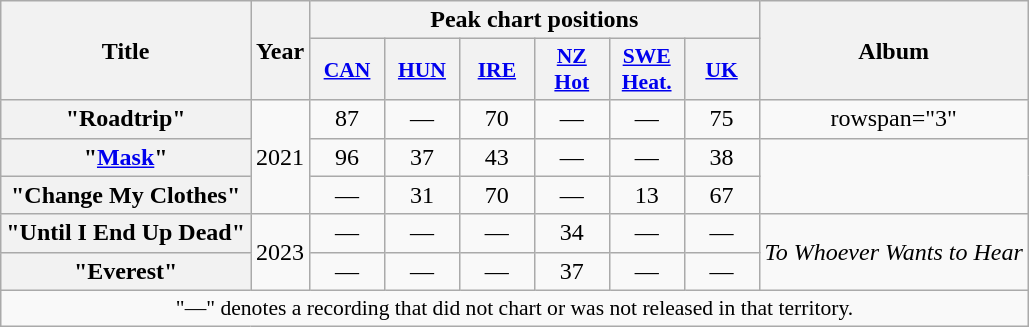<table class="wikitable plainrowheaders" style="text-align:center;">
<tr>
<th scope="col" rowspan="2">Title</th>
<th scope="col" rowspan="2">Year</th>
<th scope="col" colspan="6">Peak chart positions</th>
<th scope="col" rowspan="2">Album</th>
</tr>
<tr>
<th scope="col" style="width:3em;font-size:90%;"><a href='#'>CAN</a><br></th>
<th scope="col" style="width:3em;font-size:90%;"><a href='#'>HUN</a><br></th>
<th scope="col" style="width:3em;font-size:90%;"><a href='#'>IRE</a><br></th>
<th scope="col" style="width:3em;font-size:90%;"><a href='#'>NZ<br>Hot</a><br></th>
<th scope="col" style="width:3em;font-size:90%;"><a href='#'>SWE<br>Heat.</a><br></th>
<th scope="col" style="width:3em;font-size:90%;"><a href='#'>UK</a><br></th>
</tr>
<tr>
<th scope="row">"Roadtrip"<br></th>
<td rowspan="3">2021</td>
<td>87</td>
<td>—</td>
<td>70</td>
<td>—</td>
<td>—</td>
<td>75</td>
<td>rowspan="3" </td>
</tr>
<tr>
<th scope="row">"<a href='#'>Mask</a>"</th>
<td>96</td>
<td>37</td>
<td>43</td>
<td>—</td>
<td>—</td>
<td>38</td>
</tr>
<tr>
<th scope="row">"Change My Clothes"<br></th>
<td>—</td>
<td>31</td>
<td>70</td>
<td>—</td>
<td>13</td>
<td>67</td>
</tr>
<tr>
<th scope="row">"Until I End Up Dead"</th>
<td rowspan="2">2023</td>
<td>—</td>
<td>—</td>
<td>—</td>
<td>34</td>
<td>—</td>
<td>—</td>
<td rowspan="2"><em>To Whoever Wants to Hear</em></td>
</tr>
<tr>
<th scope="row">"Everest"<br></th>
<td>—</td>
<td>—</td>
<td>—</td>
<td>37</td>
<td>—</td>
<td>—</td>
</tr>
<tr>
<td colspan="9" style="font-size:90%">"—" denotes a recording that did not chart or was not released in that territory.</td>
</tr>
</table>
